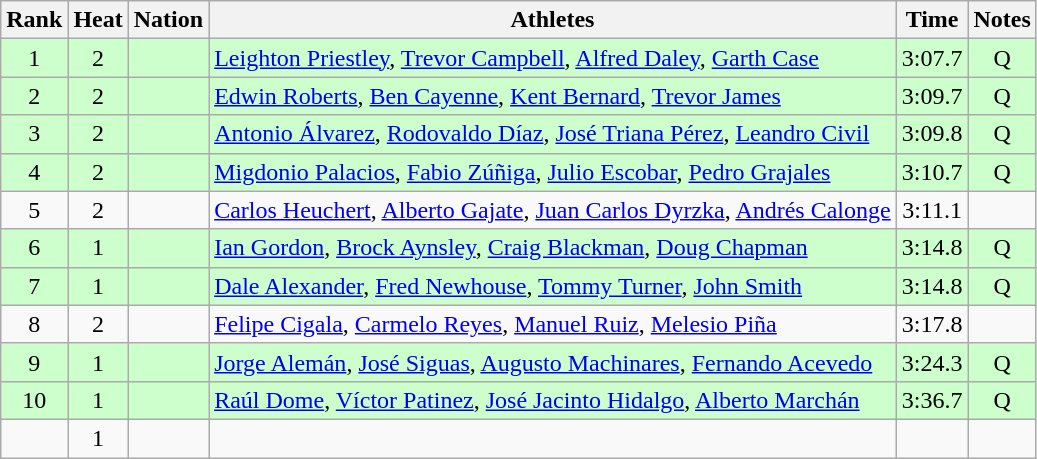<table class="wikitable sortable" style="text-align:center">
<tr>
<th>Rank</th>
<th>Heat</th>
<th>Nation</th>
<th>Athletes</th>
<th>Time</th>
<th>Notes</th>
</tr>
<tr bgcolor=ccffcc>
<td>1</td>
<td>2</td>
<td align=left></td>
<td align=left><a href='#'>Leighton Priestley</a>, <a href='#'>Trevor Campbell</a>, <a href='#'>Alfred Daley</a>, <a href='#'>Garth Case</a></td>
<td>3:07.7</td>
<td>Q</td>
</tr>
<tr bgcolor=ccffcc>
<td>2</td>
<td>2</td>
<td align=left></td>
<td align=left><a href='#'>Edwin Roberts</a>, <a href='#'>Ben Cayenne</a>, <a href='#'>Kent Bernard</a>, <a href='#'>Trevor James</a></td>
<td>3:09.7</td>
<td>Q</td>
</tr>
<tr bgcolor=ccffcc>
<td>3</td>
<td>2</td>
<td align=left></td>
<td align=left><a href='#'>Antonio Álvarez</a>, <a href='#'>Rodovaldo Díaz</a>, <a href='#'>José Triana Pérez</a>, <a href='#'>Leandro Civil</a></td>
<td>3:09.8</td>
<td>Q</td>
</tr>
<tr bgcolor=ccffcc>
<td>4</td>
<td>2</td>
<td align=left></td>
<td align=left><a href='#'>Migdonio Palacios</a>, <a href='#'>Fabio Zúñiga</a>, <a href='#'>Julio Escobar</a>, <a href='#'>Pedro Grajales</a></td>
<td>3:10.7</td>
<td>Q</td>
</tr>
<tr>
<td>5</td>
<td>2</td>
<td align=left></td>
<td align=left><a href='#'>Carlos Heuchert</a>, <a href='#'>Alberto Gajate</a>, <a href='#'>Juan Carlos Dyrzka</a>, <a href='#'>Andrés Calonge</a></td>
<td>3:11.1</td>
<td></td>
</tr>
<tr bgcolor=ccffcc>
<td>6</td>
<td>1</td>
<td align=left></td>
<td align=left><a href='#'>Ian Gordon</a>, <a href='#'>Brock Aynsley</a>, <a href='#'>Craig Blackman</a>, <a href='#'>Doug Chapman</a></td>
<td>3:14.8</td>
<td>Q</td>
</tr>
<tr bgcolor=ccffcc>
<td>7</td>
<td>1</td>
<td align=left></td>
<td align=left><a href='#'>Dale Alexander</a>, <a href='#'>Fred Newhouse</a>, <a href='#'>Tommy Turner</a>, <a href='#'>John Smith</a></td>
<td>3:14.8</td>
<td>Q</td>
</tr>
<tr>
<td>8</td>
<td>2</td>
<td align=left></td>
<td align=left><a href='#'>Felipe Cigala</a>, <a href='#'>Carmelo Reyes</a>, <a href='#'>Manuel Ruiz</a>, <a href='#'>Melesio Piña</a></td>
<td>3:17.8</td>
<td></td>
</tr>
<tr bgcolor=ccffcc>
<td>9</td>
<td>1</td>
<td align=left></td>
<td align=left><a href='#'>Jorge Alemán</a>, <a href='#'>José Siguas</a>, <a href='#'>Augusto Machinares</a>, <a href='#'>Fernando Acevedo</a></td>
<td>3:24.3</td>
<td>Q</td>
</tr>
<tr bgcolor=ccffcc>
<td>10</td>
<td>1</td>
<td align=left></td>
<td align=left><a href='#'>Raúl Dome</a>, <a href='#'>Víctor Patinez</a>, <a href='#'>José Jacinto Hidalgo</a>, <a href='#'>Alberto Marchán</a></td>
<td>3:36.7</td>
<td>Q</td>
</tr>
<tr>
<td></td>
<td>1</td>
<td align=left></td>
<td align=left></td>
<td></td>
<td></td>
</tr>
</table>
